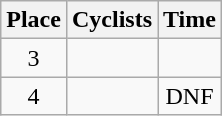<table class=wikitable style="text-align:center">
<tr>
<th>Place</th>
<th>Cyclists</th>
<th>Time</th>
</tr>
<tr>
<td>3</td>
<td align=left></td>
<td></td>
</tr>
<tr>
<td>4</td>
<td align=left></td>
<td>DNF</td>
</tr>
</table>
